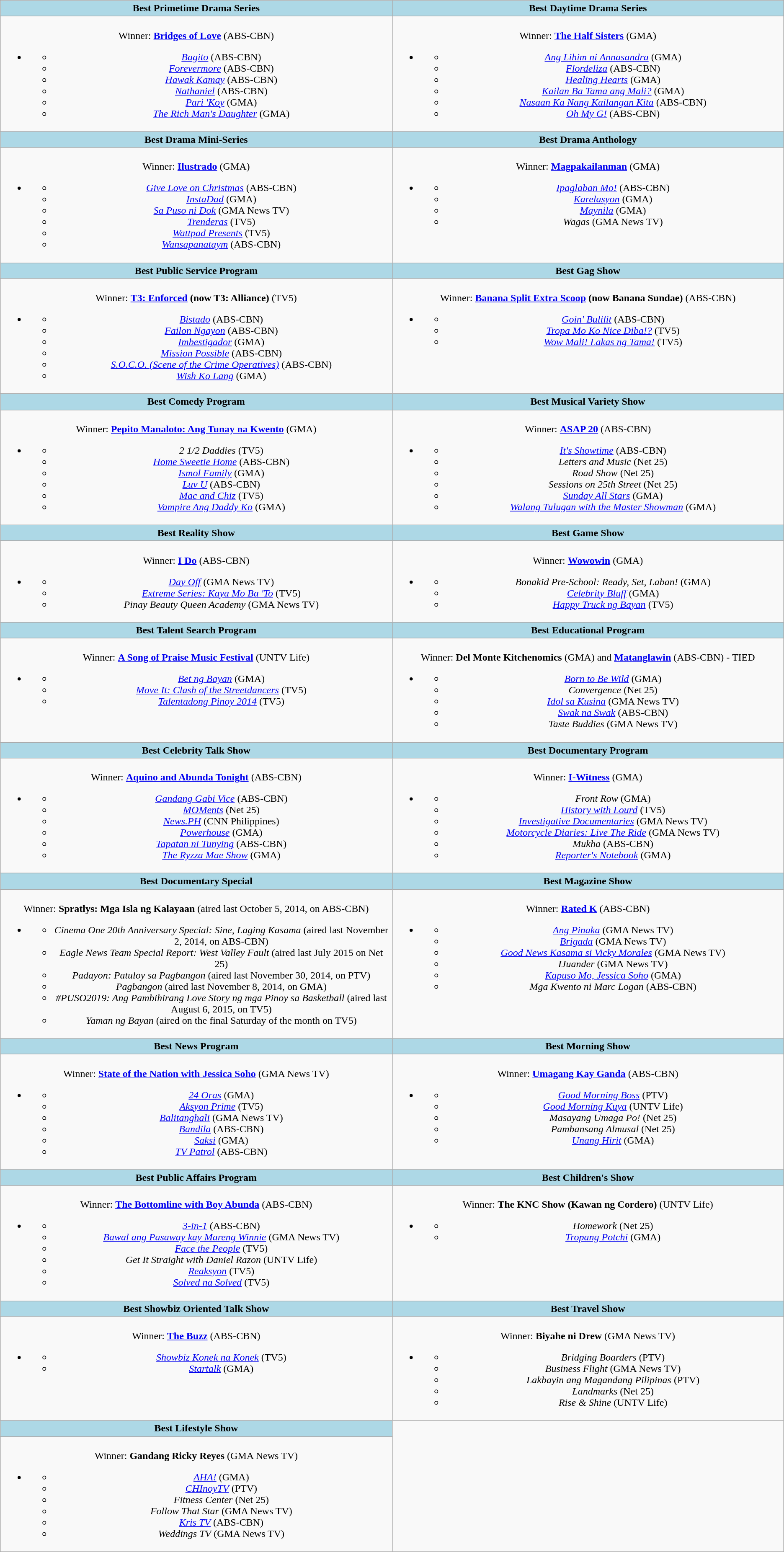<table class="wikitable"  style="text-align:center;">
<tr>
<th style="background:#ADD8E6; width:50%">Best Primetime Drama Series</th>
<th style="background:#ADD8E6; width:50%">Best Daytime Drama Series</th>
</tr>
<tr>
<td valign="top"><br>Winner: <strong><a href='#'>Bridges of Love</a></strong> (ABS-CBN)<ul><li><ul><li><em><a href='#'>Bagito</a></em> (ABS-CBN)</li><li><em><a href='#'>Forevermore</a></em> (ABS-CBN)</li><li><em><a href='#'>Hawak Kamay</a></em> (ABS-CBN)</li><li><em><a href='#'>Nathaniel</a></em> (ABS-CBN)</li><li><em><a href='#'>Pari 'Koy</a></em> (GMA)</li><li><em><a href='#'>The Rich Man's Daughter</a></em> (GMA)</li></ul></li></ul></td>
<td valign="top"><br>Winner: <strong><a href='#'>The Half Sisters</a></strong> (GMA)<ul><li><ul><li><em><a href='#'>Ang Lihim ni Annasandra</a></em> (GMA)</li><li><em><a href='#'>Flordeliza</a></em> (ABS-CBN)</li><li><em><a href='#'>Healing Hearts</a></em> (GMA)</li><li><em><a href='#'>Kailan Ba Tama ang Mali?</a></em> (GMA)</li><li><em><a href='#'>Nasaan Ka Nang Kailangan Kita</a></em> (ABS-CBN)</li><li><em><a href='#'>Oh My G!</a></em> (ABS-CBN)</li></ul></li></ul></td>
</tr>
<tr>
<th style="background:#ADD8E6; width:50%">Best Drama Mini-Series</th>
<th style="background:#ADD8E6; width:50%">Best Drama Anthology</th>
</tr>
<tr>
<td valign="top"><br>Winner: <strong><a href='#'>Ilustrado</a></strong> (GMA)<ul><li><ul><li><em><a href='#'>Give Love on Christmas</a></em> (ABS-CBN)</li><li><em><a href='#'>InstaDad</a></em> (GMA)</li><li><em><a href='#'>Sa Puso ni Dok</a></em> (GMA News TV)</li><li><em><a href='#'>Trenderas</a></em> (TV5)</li><li><em><a href='#'>Wattpad Presents</a></em> (TV5)</li><li><em><a href='#'>Wansapanataym</a></em> (ABS-CBN)</li></ul></li></ul></td>
<td valign="top"><br>Winner: <strong><a href='#'>Magpakailanman</a></strong> (GMA)<ul><li><ul><li><em><a href='#'>Ipaglaban Mo!</a></em> (ABS-CBN)</li><li><em><a href='#'>Karelasyon</a></em> (GMA)</li><li><em><a href='#'>Maynila</a></em> (GMA)</li><li><em>Wagas</em> (GMA News TV)</li></ul></li></ul></td>
</tr>
<tr>
<th style="background:#ADD8E6; width:50%">Best Public Service Program</th>
<th style="background:#ADD8E6; width:50%">Best Gag Show</th>
</tr>
<tr>
<td valign="top"><br>Winner: <strong><a href='#'>T3: Enforced</a> (now T3: Alliance)</strong> (TV5)<ul><li><ul><li><em><a href='#'>Bistado</a></em> (ABS-CBN)</li><li><em><a href='#'>Failon Ngayon</a></em> (ABS-CBN)</li><li><em><a href='#'>Imbestigador</a></em> (GMA)</li><li><em><a href='#'>Mission Possible</a></em> (ABS-CBN)</li><li><em><a href='#'>S.O.C.O. (Scene of the Crime Operatives)</a></em> (ABS-CBN)</li><li><em><a href='#'>Wish Ko Lang</a></em> (GMA)</li></ul></li></ul></td>
<td valign="top"><br>Winner: <strong><a href='#'>Banana Split Extra Scoop</a> (now Banana Sundae)</strong> (ABS-CBN)<ul><li><ul><li><em><a href='#'>Goin' Bulilit</a></em> (ABS-CBN)</li><li><em><a href='#'>Tropa Mo Ko Nice Diba!?</a></em> (TV5)</li><li><em><a href='#'>Wow Mali! Lakas ng Tama!</a></em> (TV5)</li></ul></li></ul></td>
</tr>
<tr>
<th style="background:#ADD8E6; width:50%">Best Comedy Program</th>
<th style="background:#ADD8E6; width:50%">Best Musical Variety Show</th>
</tr>
<tr>
<td valign="top"><br>Winner: <strong><a href='#'>Pepito Manaloto: Ang Tunay na Kwento</a></strong> (GMA)<ul><li><ul><li><em>2 1/2 Daddies</em> (TV5)</li><li><em><a href='#'>Home Sweetie Home</a></em> (ABS-CBN)</li><li><em><a href='#'>Ismol Family</a></em> (GMA)</li><li><em><a href='#'>Luv U</a></em>  (ABS-CBN)</li><li><em><a href='#'>Mac and Chiz</a></em> (TV5)</li><li><em><a href='#'>Vampire Ang Daddy Ko</a></em> (GMA)</li></ul></li></ul></td>
<td valign="top"><br>Winner: <strong><a href='#'>ASAP 20</a></strong> (ABS-CBN)<ul><li><ul><li><em><a href='#'>It's Showtime</a></em> (ABS-CBN)</li><li><em>Letters and Music</em> (Net 25)</li><li><em>Road Show</em> (Net 25)</li><li><em>Sessions on 25th Street</em> (Net 25)</li><li><em><a href='#'>Sunday All Stars</a></em> (GMA)</li><li><em><a href='#'>Walang Tulugan with the Master Showman</a></em> (GMA)</li></ul></li></ul></td>
</tr>
<tr>
<th style="background:#ADD8E6; width:50%">Best Reality Show</th>
<th style="background:#ADD8E6; width:50%">Best Game Show</th>
</tr>
<tr>
<td valign="top"><br>Winner: <strong><a href='#'>I Do</a></strong> (ABS-CBN)<ul><li><ul><li><em><a href='#'>Day Off</a></em> (GMA News TV)</li><li><em><a href='#'>Extreme Series: Kaya Mo Ba 'To</a></em> (TV5)</li><li><em>Pinay Beauty Queen Academy</em> (GMA News TV)</li></ul></li></ul></td>
<td valign="top"><br>Winner: <strong><a href='#'>Wowowin</a></strong> (GMA)<ul><li><ul><li><em>Bonakid Pre-School: Ready, Set, Laban!</em> (GMA)</li><li><em><a href='#'>Celebrity Bluff</a></em> (GMA)</li><li><em><a href='#'>Happy Truck ng Bayan</a></em> (TV5)</li></ul></li></ul></td>
</tr>
<tr>
<th style="background:#ADD8E6; width:50%">Best Talent Search Program</th>
<th style="background:#ADD8E6; width:50%">Best Educational Program</th>
</tr>
<tr>
<td valign="top"><br>Winner: <strong><a href='#'>A Song of Praise Music Festival</a></strong> (UNTV Life)<ul><li><ul><li><em><a href='#'>Bet ng Bayan</a></em> (GMA)</li><li><em><a href='#'>Move It: Clash of the Streetdancers</a></em> (TV5)</li><li><em><a href='#'>Talentadong Pinoy 2014</a></em> (TV5)</li></ul></li></ul></td>
<td valign="top"><br>Winner: <strong>Del Monte Kitchenomics</strong> (GMA) and <strong><a href='#'>Matanglawin</a></strong> (ABS-CBN) - TIED<ul><li><ul><li><em><a href='#'>Born to Be Wild</a></em> (GMA)</li><li><em>Convergence</em> (Net 25)</li><li><em><a href='#'>Idol sa Kusina</a></em> (GMA News TV)</li><li><em><a href='#'>Swak na Swak</a></em> (ABS-CBN)</li><li><em>Taste Buddies</em> (GMA News TV)</li></ul></li></ul></td>
</tr>
<tr>
<th style="background:#ADD8E6; width:50%">Best Celebrity Talk Show</th>
<th style="background:#ADD8E6; width:50%">Best Documentary Program</th>
</tr>
<tr>
<td valign="top"><br>Winner: <strong><a href='#'>Aquino and Abunda Tonight</a></strong> (ABS-CBN)<ul><li><ul><li><em><a href='#'>Gandang Gabi Vice</a></em> (ABS-CBN)</li><li><em><a href='#'>MOMents</a></em> (Net 25)</li><li><em><a href='#'>News.PH</a></em> (CNN Philippines)</li><li><em><a href='#'>Powerhouse</a></em> (GMA)</li><li><em><a href='#'>Tapatan ni Tunying</a></em> (ABS-CBN)</li><li><em><a href='#'>The Ryzza Mae Show</a></em> (GMA)</li></ul></li></ul></td>
<td valign="top"><br>Winner: <strong><a href='#'>I-Witness</a></strong> (GMA)<ul><li><ul><li><em>Front Row</em> (GMA)</li><li><em><a href='#'>History with Lourd</a></em> (TV5)</li><li><em><a href='#'>Investigative Documentaries</a></em> (GMA News TV)</li><li><em><a href='#'>Motorcycle Diaries: Live The Ride</a></em> (GMA News TV)</li><li><em>Mukha</em> (ABS-CBN)</li><li><em><a href='#'>Reporter's Notebook</a></em> (GMA)</li></ul></li></ul></td>
</tr>
<tr>
<th style="background:#ADD8E6; width:50%">Best Documentary Special</th>
<th style="background:#ADD8E6; width:50%">Best Magazine Show</th>
</tr>
<tr>
<td valign="top"><br>Winner: <strong>Spratlys: Mga Isla ng Kalayaan</strong> (aired last October 5, 2014, on ABS-CBN)<ul><li><ul><li><em>Cinema One 20th Anniversary Special: Sine, Laging Kasama</em> (aired last November 2, 2014, on ABS-CBN)</li><li><em>Eagle News Team Special Report: West Valley Fault</em> (aired last July 2015 on Net 25)</li><li><em>Padayon: Patuloy sa Pagbangon</em> (aired last November 30, 2014, on PTV)</li><li><em>Pagbangon</em> (aired last November 8, 2014, on GMA)</li><li><em>#PUSO2019: Ang Pambihirang Love Story ng mga Pinoy sa Basketball</em> (aired last August 6, 2015, on TV5)</li><li><em>Yaman ng Bayan</em> (aired on the final Saturday of the month on TV5)</li></ul></li></ul></td>
<td valign="top"><br>Winner: <strong><a href='#'>Rated K</a></strong> (ABS-CBN)<ul><li><ul><li><em><a href='#'>Ang Pinaka</a></em> (GMA News TV)</li><li><em><a href='#'>Brigada</a></em> (GMA News TV)</li><li><em><a href='#'>Good News Kasama si Vicky Morales</a></em> (GMA News TV)</li><li><em>IJuander</em> (GMA News TV)</li><li><em><a href='#'>Kapuso Mo, Jessica Soho</a></em> (GMA)</li><li><em>Mga Kwento ni Marc Logan</em> (ABS-CBN)</li></ul></li></ul></td>
</tr>
<tr>
<th style="background:#ADD8E6; width:50%">Best News Program</th>
<th style="background:#ADD8E6; width:50%">Best Morning Show</th>
</tr>
<tr>
<td valign="top"><br>Winner: <strong><a href='#'>State of the Nation with Jessica Soho</a></strong> (GMA News TV)<ul><li><ul><li><em><a href='#'>24 Oras</a></em> (GMA)</li><li><em><a href='#'>Aksyon Prime</a></em> (TV5)</li><li><em><a href='#'>Balitanghali</a></em> (GMA News TV)</li><li><em><a href='#'>Bandila</a></em> (ABS-CBN)</li><li><em><a href='#'>Saksi</a></em> (GMA)</li><li><em><a href='#'>TV Patrol</a></em> (ABS-CBN)</li></ul></li></ul></td>
<td valign="top"><br>Winner: <strong><a href='#'>Umagang Kay Ganda</a></strong> (ABS-CBN)<ul><li><ul><li><em><a href='#'>Good Morning Boss</a></em> (PTV)</li><li><em><a href='#'>Good Morning Kuya</a></em> (UNTV Life)</li><li><em>Masayang Umaga Po!</em> (Net 25)</li><li><em>Pambansang Almusal</em> (Net 25)</li><li><em><a href='#'>Unang Hirit</a></em> (GMA)</li></ul></li></ul></td>
</tr>
<tr>
<th style="background:#ADD8E6; width:50%">Best Public Affairs Program</th>
<th style="background:#ADD8E6; width:50%">Best Children's Show</th>
</tr>
<tr>
<td valign="top"><br>Winner: <strong><a href='#'>The Bottomline with Boy Abunda</a></strong> (ABS-CBN)<ul><li><ul><li><em><a href='#'>3-in-1</a></em> (ABS-CBN)</li><li><em><a href='#'>Bawal ang Pasaway kay Mareng Winnie</a></em> (GMA News TV)</li><li><em><a href='#'>Face the People</a></em> (TV5)</li><li><em>Get It Straight with Daniel Razon</em> (UNTV Life)</li><li><em><a href='#'>Reaksyon</a></em> (TV5)</li><li><em><a href='#'>Solved na Solved</a></em> (TV5)</li></ul></li></ul></td>
<td valign="top"><br>Winner: <strong>The KNC Show (Kawan ng Cordero)</strong> (UNTV Life)<ul><li><ul><li><em>Homework</em> (Net 25)</li><li><em><a href='#'>Tropang Potchi</a></em> (GMA)</li></ul></li></ul></td>
</tr>
<tr>
<th style="background:#ADD8E6; width:50%">Best Showbiz Oriented Talk Show</th>
<th style="background:#ADD8E6; width:50%">Best Travel Show</th>
</tr>
<tr>
<td valign="top"><br>Winner: <strong><a href='#'>The Buzz</a></strong> (ABS-CBN)<ul><li><ul><li><em><a href='#'>Showbiz Konek na Konek</a></em> (TV5)</li><li><em><a href='#'>Startalk</a></em> (GMA)</li></ul></li></ul></td>
<td valign="top"><br>Winner: <strong>Biyahe ni Drew</strong> (GMA News TV)<ul><li><ul><li><em>Bridging Boarders</em> (PTV)</li><li><em>Business Flight</em> (GMA News TV)</li><li><em>Lakbayin ang Magandang Pilipinas</em> (PTV)</li><li><em>Landmarks</em> (Net 25)</li><li><em>Rise & Shine</em> (UNTV Life)</li></ul></li></ul></td>
</tr>
<tr>
<th style="background:#ADD8E6; width:50%">Best Lifestyle Show</th>
</tr>
<tr>
<td valign="top"><br>Winner: <strong>Gandang Ricky Reyes</strong> (GMA News TV)<ul><li><ul><li><em><a href='#'>AHA!</a></em> (GMA)</li><li><em><a href='#'>CHInoyTV</a></em> (PTV)</li><li><em>Fitness Center</em> (Net 25)</li><li><em>Follow That Star</em> (GMA News TV)</li><li><em><a href='#'>Kris TV</a></em> (ABS-CBN)</li><li><em>Weddings TV</em> (GMA News TV)</li></ul></li></ul></td>
</tr>
</table>
